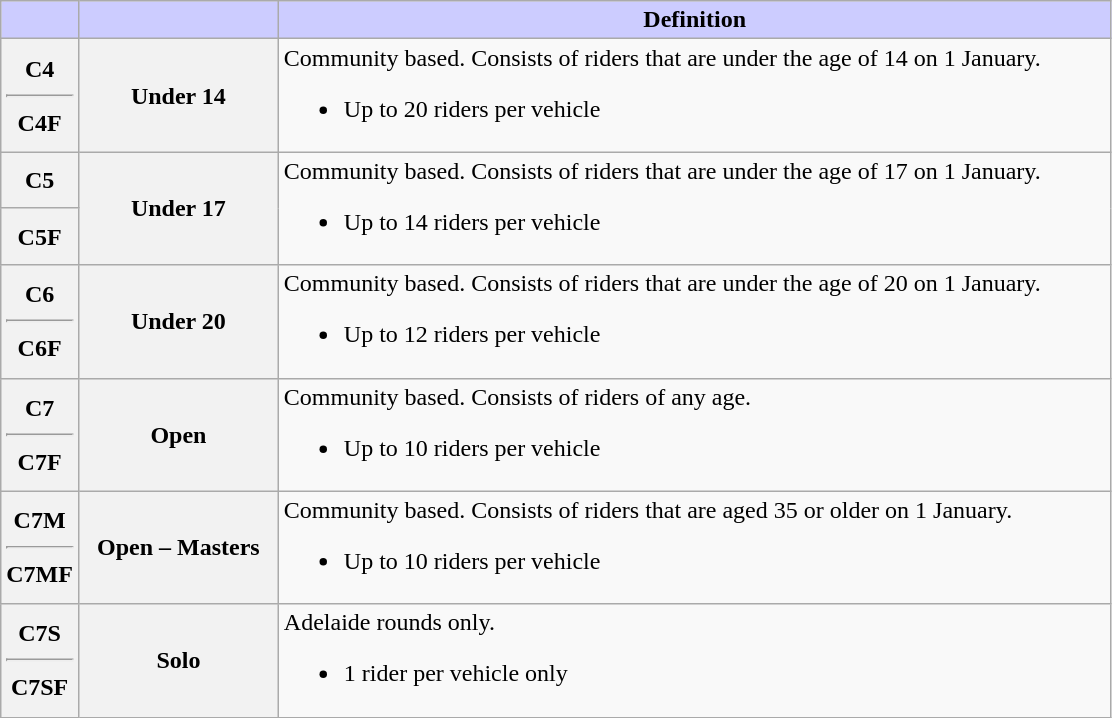<table class="wikitable" style="font-size:90% width:75%">
<tr>
<th width="7%" style="background:#ccf"></th>
<th width="18%" style="background:#ccf"></th>
<th style="background:#ccf">Definition</th>
</tr>
<tr>
<th>C4<hr>C4F</th>
<th>Under 14</th>
<td>Community based. Consists of riders that are under the age of 14 on 1 January.<br><ul><li>Up to 20 riders per vehicle</li></ul></td>
</tr>
<tr>
<th>C5</th>
<th rowspan="2">Under 17</th>
<td rowspan="2">Community based. Consists of riders that are under the age of 17 on 1 January.<br><ul><li>Up to 14 riders per vehicle</li></ul></td>
</tr>
<tr>
<th>C5F</th>
</tr>
<tr>
<th>C6<hr>C6F</th>
<th>Under 20</th>
<td>Community based. Consists of riders that are under the age of 20 on 1 January.<br><ul><li>Up to 12 riders per vehicle</li></ul></td>
</tr>
<tr>
<th>C7<hr>C7F</th>
<th>Open</th>
<td>Community based. Consists of riders of any age.<br><ul><li>Up to 10 riders per vehicle</li></ul></td>
</tr>
<tr>
<th>C7M<hr>C7MF</th>
<th>Open – Masters</th>
<td>Community based. Consists of riders that are aged 35 or older on 1 January.<br><ul><li>Up to 10 riders per vehicle</li></ul></td>
</tr>
<tr>
<th>C7S<hr>C7SF</th>
<th>Solo</th>
<td>Adelaide rounds only.<br><ul><li>1 rider per vehicle only</li></ul></td>
</tr>
</table>
